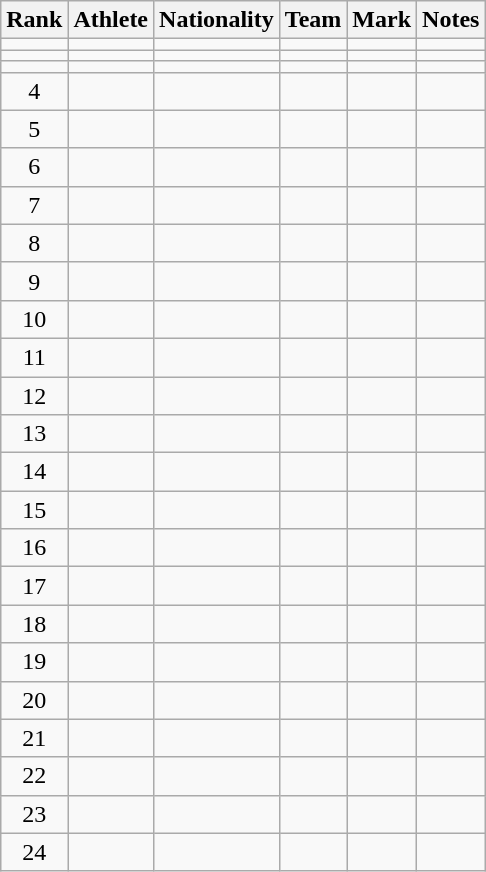<table class="wikitable sortable plainrowheaders" style="text-align:center">
<tr>
<th scope="col">Rank</th>
<th scope="col">Athlete</th>
<th scope="col">Nationality</th>
<th scope="col">Team</th>
<th scope="col">Mark</th>
<th scope="col">Notes</th>
</tr>
<tr>
<td></td>
<td align=left></td>
<td align=left></td>
<td></td>
<td></td>
<td></td>
</tr>
<tr>
<td></td>
<td align=left></td>
<td align=left></td>
<td></td>
<td></td>
<td></td>
</tr>
<tr>
<td></td>
<td align=left></td>
<td align=left></td>
<td></td>
<td></td>
<td></td>
</tr>
<tr>
<td>4</td>
<td align=left></td>
<td align=left></td>
<td></td>
<td></td>
<td></td>
</tr>
<tr>
<td>5</td>
<td align=left></td>
<td align=left></td>
<td></td>
<td></td>
<td></td>
</tr>
<tr>
<td>6</td>
<td align=left></td>
<td align=left></td>
<td></td>
<td></td>
<td></td>
</tr>
<tr>
<td>7</td>
<td align=left></td>
<td align=left></td>
<td></td>
<td></td>
<td></td>
</tr>
<tr>
<td>8</td>
<td align=left></td>
<td align=left></td>
<td></td>
<td></td>
<td></td>
</tr>
<tr>
<td>9</td>
<td align=left></td>
<td align=left></td>
<td></td>
<td></td>
<td></td>
</tr>
<tr>
<td>10</td>
<td align=left></td>
<td align=left></td>
<td></td>
<td></td>
<td></td>
</tr>
<tr>
<td>11</td>
<td align=left></td>
<td align=left></td>
<td></td>
<td></td>
<td></td>
</tr>
<tr>
<td>12</td>
<td align=left></td>
<td align=left></td>
<td></td>
<td></td>
<td></td>
</tr>
<tr>
<td>13</td>
<td align=left></td>
<td align=left></td>
<td></td>
<td></td>
<td></td>
</tr>
<tr>
<td>14</td>
<td align=left></td>
<td align=left></td>
<td></td>
<td></td>
<td></td>
</tr>
<tr>
<td>15</td>
<td align=left></td>
<td align=left></td>
<td></td>
<td></td>
<td></td>
</tr>
<tr>
<td>16</td>
<td align=left></td>
<td align=left></td>
<td></td>
<td></td>
<td></td>
</tr>
<tr>
<td>17</td>
<td align=left></td>
<td align=left></td>
<td></td>
<td></td>
<td></td>
</tr>
<tr>
<td>18</td>
<td align=left></td>
<td align=left></td>
<td></td>
<td></td>
<td></td>
</tr>
<tr>
<td>19</td>
<td align=left></td>
<td align=left></td>
<td></td>
<td></td>
<td></td>
</tr>
<tr>
<td>20</td>
<td align=left></td>
<td align=left></td>
<td></td>
<td></td>
<td></td>
</tr>
<tr>
<td>21</td>
<td align=left></td>
<td align=left></td>
<td></td>
<td></td>
<td></td>
</tr>
<tr>
<td>22</td>
<td align=left></td>
<td align=left></td>
<td></td>
<td></td>
<td></td>
</tr>
<tr>
<td>23</td>
<td align=left></td>
<td align=left></td>
<td></td>
<td></td>
<td></td>
</tr>
<tr>
<td>24</td>
<td align=left></td>
<td align=left></td>
<td></td>
<td></td>
<td></td>
</tr>
</table>
